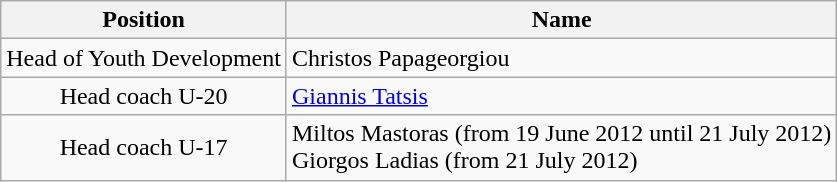<table class="wikitable" style="text-align: center;">
<tr>
<th>Position</th>
<th>Name</th>
</tr>
<tr>
<td>Head of Youth Development</td>
<td style="text-align:left;">Christos Papageorgiou</td>
</tr>
<tr>
<td>Head coach U-20</td>
<td style="text-align:left;"><a href='#'>Giannis Tatsis</a></td>
</tr>
<tr>
<td>Head coach U-17</td>
<td style="text-align:left;">Miltos Mastoras (from 19 June 2012 until 21 July 2012)<br>Giorgos Ladias (from 21 July 2012)</td>
</tr>
</table>
